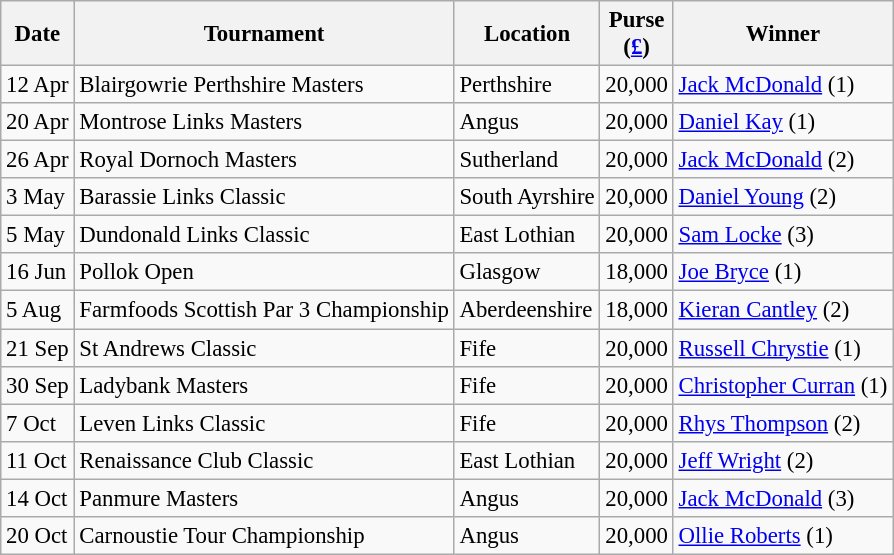<table class="wikitable" style="font-size:95%">
<tr>
<th>Date</th>
<th>Tournament</th>
<th>Location</th>
<th>Purse<br>(<a href='#'>£</a>)</th>
<th>Winner</th>
</tr>
<tr>
<td>12 Apr</td>
<td>Blairgowrie Perthshire Masters</td>
<td>Perthshire</td>
<td align=right>20,000</td>
<td> <a href='#'>Jack McDonald</a> (1)</td>
</tr>
<tr>
<td>20 Apr</td>
<td>Montrose Links Masters</td>
<td>Angus</td>
<td align=right>20,000</td>
<td> <a href='#'>Daniel Kay</a> (1)</td>
</tr>
<tr>
<td>26 Apr</td>
<td>Royal Dornoch Masters</td>
<td>Sutherland</td>
<td align=right>20,000</td>
<td> <a href='#'>Jack McDonald</a> (2)</td>
</tr>
<tr>
<td>3 May</td>
<td>Barassie Links Classic</td>
<td>South Ayrshire</td>
<td align=right>20,000</td>
<td> <a href='#'>Daniel Young</a> (2)</td>
</tr>
<tr>
<td>5 May</td>
<td>Dundonald Links Classic</td>
<td>East Lothian</td>
<td align=right>20,000</td>
<td> <a href='#'>Sam Locke</a> (3)</td>
</tr>
<tr>
<td>16 Jun</td>
<td>Pollok Open</td>
<td>Glasgow</td>
<td align=right>18,000</td>
<td> <a href='#'>Joe Bryce</a> (1)</td>
</tr>
<tr>
<td>5 Aug</td>
<td>Farmfoods Scottish Par 3 Championship</td>
<td>Aberdeenshire</td>
<td align=right>18,000</td>
<td> <a href='#'>Kieran Cantley</a> (2)</td>
</tr>
<tr>
<td>21 Sep</td>
<td>St Andrews Classic</td>
<td>Fife</td>
<td align=right>20,000</td>
<td> <a href='#'>Russell Chrystie</a> (1)</td>
</tr>
<tr>
<td>30 Sep</td>
<td>Ladybank Masters</td>
<td>Fife</td>
<td align=right>20,000</td>
<td> <a href='#'>Christopher Curran</a> (1)</td>
</tr>
<tr>
<td>7 Oct</td>
<td>Leven Links Classic</td>
<td>Fife</td>
<td align=right>20,000</td>
<td> <a href='#'>Rhys Thompson</a> (2)</td>
</tr>
<tr>
<td>11 Oct</td>
<td>Renaissance Club Classic</td>
<td>East Lothian</td>
<td align=right>20,000</td>
<td> <a href='#'>Jeff Wright</a> (2)</td>
</tr>
<tr>
<td>14 Oct</td>
<td>Panmure Masters</td>
<td>Angus</td>
<td align=right>20,000</td>
<td> <a href='#'>Jack McDonald</a> (3)</td>
</tr>
<tr>
<td>20 Oct</td>
<td>Carnoustie Tour Championship</td>
<td>Angus</td>
<td align=right>20,000</td>
<td> <a href='#'>Ollie Roberts</a> (1)</td>
</tr>
</table>
